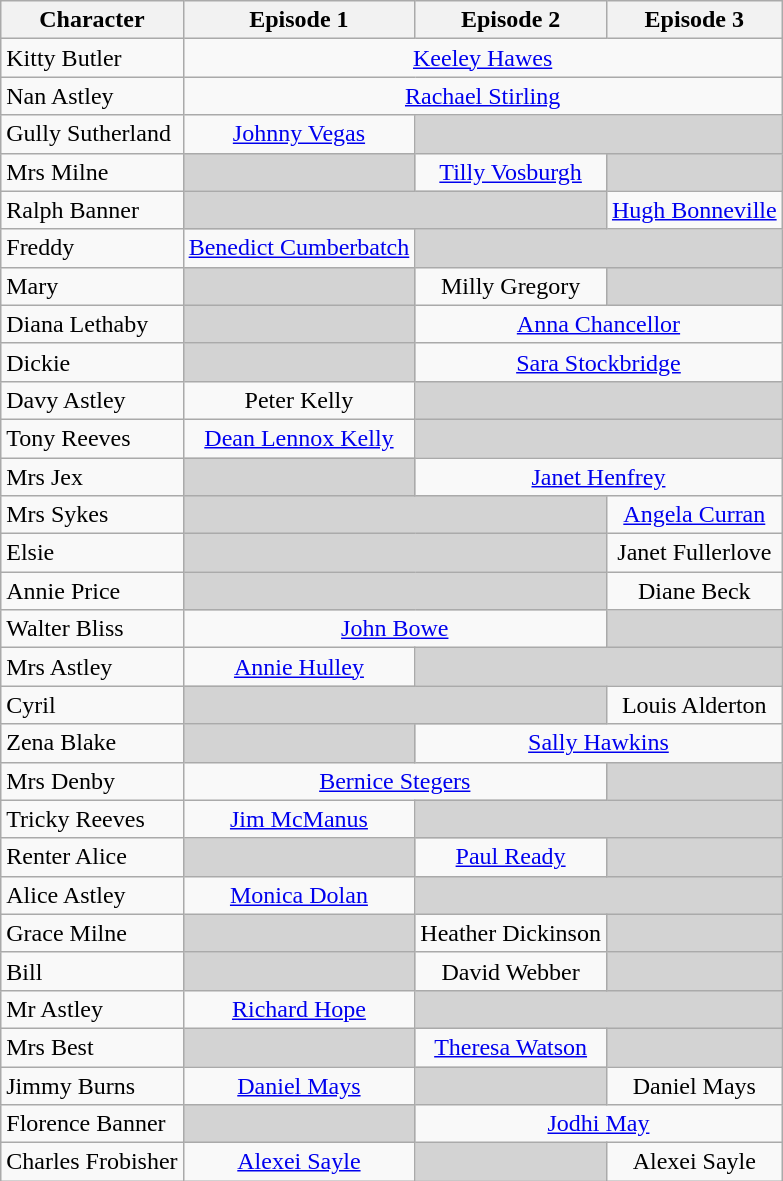<table class="wikitable" style="text-align:center">
<tr>
<th>Character</th>
<th>Episode 1</th>
<th>Episode 2</th>
<th>Episode 3</th>
</tr>
<tr>
<td style="text-align:left">Kitty Butler</td>
<td colspan="3"><a href='#'>Keeley Hawes</a></td>
</tr>
<tr>
<td style="text-align:left">Nan Astley</td>
<td colspan="3"><a href='#'>Rachael Stirling</a></td>
</tr>
<tr>
<td style="text-align:left">Gully Sutherland</td>
<td><a href='#'>Johnny Vegas</a></td>
<td bgcolor=lightgrey colspan="2"></td>
</tr>
<tr>
<td style="text-align:left">Mrs Milne</td>
<td bgcolor=lightgrey></td>
<td><a href='#'>Tilly Vosburgh</a></td>
<td bgcolor=lightgrey></td>
</tr>
<tr>
<td style="text-align:left">Ralph Banner</td>
<td bgcolor=lightgrey colspan="2"></td>
<td><a href='#'>Hugh Bonneville</a></td>
</tr>
<tr>
<td style="text-align:left">Freddy</td>
<td><a href='#'>Benedict Cumberbatch</a></td>
<td bgcolor=lightgrey colspan="2"></td>
</tr>
<tr>
<td style="text-align:left">Mary</td>
<td bgcolor=lightgrey></td>
<td>Milly Gregory</td>
<td bgcolor=lightgrey></td>
</tr>
<tr>
<td style="text-align:left">Diana Lethaby</td>
<td bgcolor=lightgrey></td>
<td colspan="2"><a href='#'>Anna Chancellor</a></td>
</tr>
<tr>
<td style="text-align:left">Dickie</td>
<td bgcolor=lightgrey></td>
<td colspan="2"><a href='#'>Sara Stockbridge</a></td>
</tr>
<tr>
<td style="text-align:left">Davy Astley</td>
<td>Peter Kelly</td>
<td bgcolor=lightgrey colspan="2"></td>
</tr>
<tr>
<td style="text-align:left">Tony Reeves</td>
<td><a href='#'>Dean Lennox Kelly</a></td>
<td bgcolor=lightgrey colspan="2"></td>
</tr>
<tr>
<td style="text-align:left">Mrs Jex</td>
<td bgcolor=lightgrey></td>
<td colspan="2"><a href='#'>Janet Henfrey</a></td>
</tr>
<tr>
<td style="text-align:left">Mrs Sykes</td>
<td bgcolor=lightgrey colspan="2"></td>
<td><a href='#'>Angela Curran</a></td>
</tr>
<tr>
<td style="text-align:left">Elsie</td>
<td bgcolor=lightgrey colspan="2"></td>
<td>Janet Fullerlove</td>
</tr>
<tr>
<td style="text-align:left">Annie Price</td>
<td bgcolor=lightgrey colspan="2"></td>
<td>Diane Beck</td>
</tr>
<tr>
<td style="text-align:left">Walter Bliss</td>
<td colspan="2"><a href='#'>John Bowe</a></td>
<td bgcolor=lightgrey></td>
</tr>
<tr>
<td style="text-align:left">Mrs Astley</td>
<td><a href='#'>Annie Hulley</a></td>
<td bgcolor=lightgrey colspan="2"></td>
</tr>
<tr>
<td style="text-align:left">Cyril</td>
<td bgcolor=lightgrey colspan="2"></td>
<td>Louis Alderton</td>
</tr>
<tr>
<td style="text-align:left">Zena Blake</td>
<td bgcolor=lightgrey></td>
<td colspan="2"><a href='#'>Sally Hawkins</a></td>
</tr>
<tr>
<td style="text-align:left">Mrs Denby</td>
<td colspan="2"><a href='#'>Bernice Stegers</a></td>
<td bgcolor=lightgrey></td>
</tr>
<tr>
<td style="text-align:left">Tricky Reeves</td>
<td><a href='#'>Jim McManus</a></td>
<td bgcolor=lightgrey colspan="2"></td>
</tr>
<tr>
<td style="text-align:left">Renter Alice</td>
<td bgcolor=lightgrey></td>
<td><a href='#'>Paul Ready</a></td>
<td bgcolor=lightgrey></td>
</tr>
<tr>
<td style="text-align:left">Alice Astley</td>
<td><a href='#'>Monica Dolan</a></td>
<td bgcolor=lightgrey colspan="2"></td>
</tr>
<tr>
<td style="text-align:left">Grace Milne</td>
<td bgcolor=lightgrey></td>
<td>Heather Dickinson</td>
<td bgcolor=lightgrey></td>
</tr>
<tr>
<td style="text-align:left">Bill</td>
<td bgcolor=lightgrey></td>
<td>David Webber</td>
<td bgcolor=lightgrey></td>
</tr>
<tr>
<td style="text-align:left">Mr Astley</td>
<td><a href='#'>Richard Hope</a></td>
<td bgcolor=lightgrey colspan="2"></td>
</tr>
<tr>
<td style="text-align:left">Mrs Best</td>
<td bgcolor=lightgrey></td>
<td><a href='#'>Theresa Watson</a></td>
<td bgcolor=lightgrey></td>
</tr>
<tr>
<td style="text-align:left">Jimmy Burns</td>
<td><a href='#'>Daniel Mays</a></td>
<td bgcolor=lightgrey></td>
<td>Daniel Mays</td>
</tr>
<tr>
<td style="text-align:left">Florence Banner</td>
<td bgcolor=lightgrey></td>
<td colspan="2"><a href='#'>Jodhi May</a></td>
</tr>
<tr>
<td style="text-align:left">Charles Frobisher</td>
<td><a href='#'>Alexei Sayle</a></td>
<td bgcolor=lightgrey></td>
<td>Alexei Sayle</td>
</tr>
</table>
